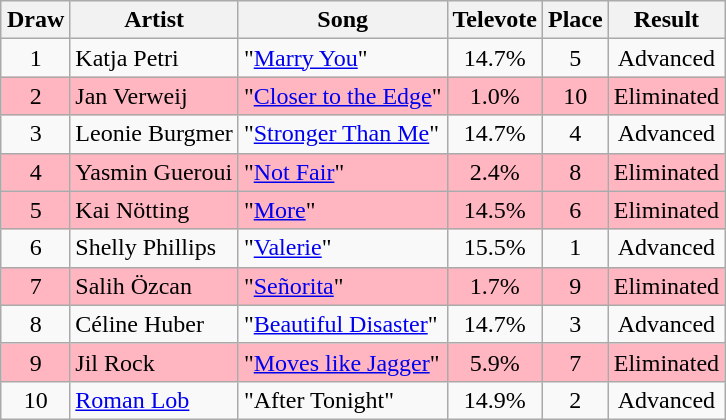<table class="wikitable plainrowheaders" style="margin: 1em auto 1em auto; text-align:center;">
<tr>
<th>Draw</th>
<th>Artist</th>
<th>Song </th>
<th>Televote</th>
<th>Place</th>
<th>Result</th>
</tr>
<tr>
<td>1</td>
<td align="left">Katja Petri</td>
<td align="left">"<a href='#'>Marry You</a>" </td>
<td>14.7%</td>
<td>5</td>
<td>Advanced</td>
</tr>
<tr style="background:lightpink;">
<td>2</td>
<td align="left">Jan Verweij</td>
<td align="left">"<a href='#'>Closer to the Edge</a>" </td>
<td>1.0%</td>
<td>10</td>
<td>Eliminated</td>
</tr>
<tr>
<td>3</td>
<td align="left">Leonie Burgmer</td>
<td align="left">"<a href='#'>Stronger Than Me</a>" </td>
<td>14.7%</td>
<td>4</td>
<td>Advanced</td>
</tr>
<tr style="background:lightpink;">
<td>4</td>
<td align="left">Yasmin Gueroui</td>
<td align="left">"<a href='#'>Not Fair</a>" </td>
<td>2.4%</td>
<td>8</td>
<td>Eliminated</td>
</tr>
<tr style="background:lightpink;">
<td>5</td>
<td align="left">Kai Nötting</td>
<td align="left">"<a href='#'>More</a>" </td>
<td>14.5%</td>
<td>6</td>
<td>Eliminated</td>
</tr>
<tr>
<td>6</td>
<td align="left">Shelly Phillips</td>
<td align="left">"<a href='#'>Valerie</a>" </td>
<td>15.5%</td>
<td>1</td>
<td>Advanced</td>
</tr>
<tr style="background:lightpink;">
<td>7</td>
<td align="left">Salih Özcan</td>
<td align="left">"<a href='#'>Señorita</a>" </td>
<td>1.7%</td>
<td>9</td>
<td>Eliminated</td>
</tr>
<tr>
<td>8</td>
<td align="left">Céline Huber</td>
<td align="left">"<a href='#'>Beautiful Disaster</a>" </td>
<td>14.7%</td>
<td>3</td>
<td>Advanced</td>
</tr>
<tr style="background:lightpink;">
<td>9</td>
<td align="left">Jil Rock</td>
<td align="left">"<a href='#'>Moves like Jagger</a>" </td>
<td>5.9%</td>
<td>7</td>
<td>Eliminated</td>
</tr>
<tr>
<td>10</td>
<td align="left"><a href='#'>Roman Lob</a></td>
<td align="left">"After Tonight" </td>
<td>14.9%</td>
<td>2</td>
<td>Advanced</td>
</tr>
</table>
